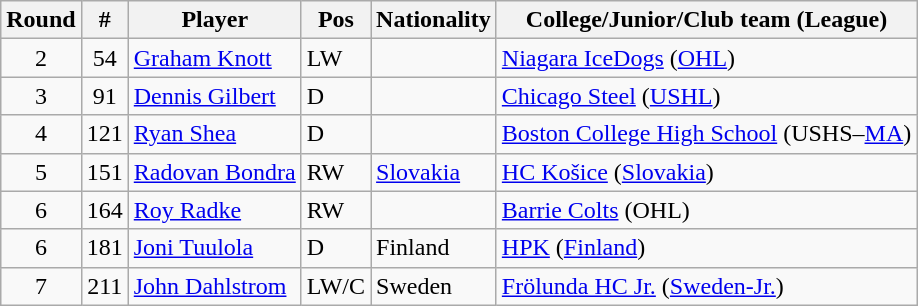<table class="wikitable">
<tr>
<th>Round</th>
<th>#</th>
<th>Player</th>
<th>Pos</th>
<th>Nationality</th>
<th>College/Junior/Club team (League)</th>
</tr>
<tr>
<td style="text-align:center">2</td>
<td style="text-align:center">54</td>
<td><a href='#'>Graham Knott</a></td>
<td>LW</td>
<td></td>
<td><a href='#'>Niagara IceDogs</a> (<a href='#'>OHL</a>)</td>
</tr>
<tr>
<td style="text-align:center">3</td>
<td style="text-align:center">91</td>
<td><a href='#'>Dennis Gilbert</a></td>
<td>D</td>
<td></td>
<td><a href='#'>Chicago Steel</a> (<a href='#'>USHL</a>)</td>
</tr>
<tr>
<td style="text-align:center">4</td>
<td style="text-align:center">121</td>
<td><a href='#'>Ryan Shea</a></td>
<td>D</td>
<td></td>
<td><a href='#'>Boston College High School</a> (USHS–<a href='#'>MA</a>)</td>
</tr>
<tr>
<td style="text-align:center">5</td>
<td style="text-align:center">151</td>
<td><a href='#'>Radovan Bondra</a></td>
<td>RW</td>
<td> <a href='#'>Slovakia</a></td>
<td><a href='#'>HC Košice</a> (<a href='#'>Slovakia</a>)</td>
</tr>
<tr>
<td style="text-align:center">6</td>
<td style="text-align:center">164</td>
<td><a href='#'>Roy Radke</a></td>
<td>RW</td>
<td></td>
<td><a href='#'>Barrie Colts</a> (OHL)</td>
</tr>
<tr>
<td style="text-align:center">6</td>
<td style="text-align:center">181</td>
<td><a href='#'>Joni Tuulola</a></td>
<td>D</td>
<td> Finland</td>
<td><a href='#'>HPK</a> (<a href='#'>Finland</a>)</td>
</tr>
<tr>
<td style="text-align:center">7</td>
<td style="text-align:center">211</td>
<td><a href='#'>John Dahlstrom</a></td>
<td>LW/C</td>
<td> Sweden</td>
<td><a href='#'>Frölunda HC Jr.</a> (<a href='#'>Sweden-Jr.</a>)</td>
</tr>
</table>
